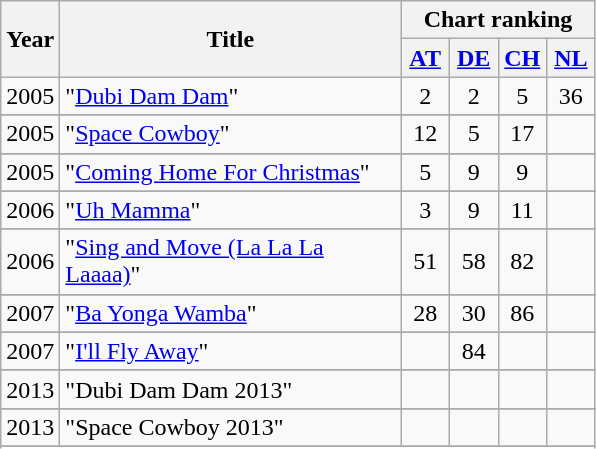<table class="wikitable">
<tr>
<th width="25" rowspan="2">Year</th>
<th width="220" rowspan="2">Title</th>
<th colspan="5">Chart ranking</th>
</tr>
<tr bgcolor="#efefef">
<th width="25"><a href='#'>AT</a></th>
<th width="25"><a href='#'>DE</a></th>
<th width="25"><a href='#'>CH</a></th>
<th width="25"><a href='#'>NL</a></th>
</tr>
<tr>
<td>2005</td>
<td>"<a href='#'>Dubi Dam Dam</a>"</td>
<td align="center">2</td>
<td align="center">2</td>
<td align="center">5</td>
<td align="center">36</td>
</tr>
<tr>
</tr>
<tr>
<td>2005</td>
<td>"<a href='#'>Space Cowboy</a>"</td>
<td align="center">12</td>
<td align="center">5</td>
<td align="center">17</td>
<td align="center"></td>
</tr>
<tr>
</tr>
<tr>
<td>2005</td>
<td>"<a href='#'>Coming Home For Christmas</a>"</td>
<td align="center">5</td>
<td align="center">9</td>
<td align="center">9</td>
<td align="center"></td>
</tr>
<tr>
</tr>
<tr>
<td>2006</td>
<td>"<a href='#'>Uh Mamma</a>"</td>
<td align="center">3</td>
<td align="center">9</td>
<td align="center">11</td>
<td align="center"></td>
</tr>
<tr>
</tr>
<tr>
<td>2006</td>
<td>"<a href='#'>Sing and Move (La La La Laaaa)</a>"</td>
<td align="center">51</td>
<td align="center">58</td>
<td align="center">82</td>
<td align="center"></td>
</tr>
<tr>
</tr>
<tr>
<td>2007</td>
<td>"<a href='#'>Ba Yonga Wamba</a>"</td>
<td align="center">28</td>
<td align="center">30</td>
<td align="center">86</td>
<td align="center"></td>
</tr>
<tr>
</tr>
<tr>
<td>2007</td>
<td>"<a href='#'>I'll Fly Away</a>"</td>
<td align="center"></td>
<td align="center">84</td>
<td align="center"></td>
<td align="center"></td>
</tr>
<tr>
</tr>
<tr>
<td>2013</td>
<td>"Dubi Dam Dam 2013"</td>
<td align="center"></td>
<td align="center"></td>
<td align="center"></td>
<td align="center"></td>
</tr>
<tr>
</tr>
<tr>
<td>2013</td>
<td>"Space Cowboy 2013"</td>
<td align="center"></td>
<td align="center"></td>
<td align="center"></td>
<td align="center"></td>
</tr>
<tr>
</tr>
<tr>
</tr>
</table>
